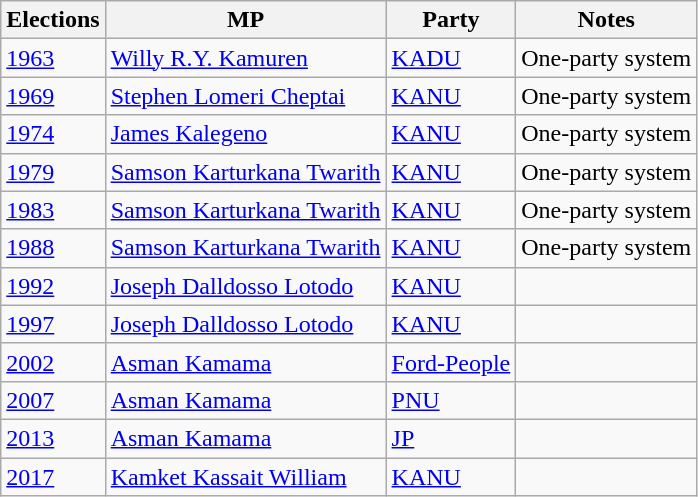<table class="wikitable">
<tr>
<th>Elections</th>
<th>MP </th>
<th>Party</th>
<th>Notes</th>
</tr>
<tr>
<td><a href='#'>1963</a></td>
<td><a href='#'>Willy R.Y. Kamuren</a></td>
<td><a href='#'>KADU</a></td>
<td>One-party system</td>
</tr>
<tr>
<td><a href='#'>1969</a></td>
<td><a href='#'>Stephen Lomeri Cheptai</a></td>
<td><a href='#'>KANU</a></td>
<td>One-party system</td>
</tr>
<tr>
<td><a href='#'>1974</a></td>
<td><a href='#'>James Kalegeno</a></td>
<td><a href='#'>KANU</a></td>
<td>One-party system</td>
</tr>
<tr>
<td><a href='#'>1979</a></td>
<td><a href='#'>Samson Karturkana Twarith</a></td>
<td><a href='#'>KANU</a></td>
<td>One-party system</td>
</tr>
<tr>
<td><a href='#'>1983</a></td>
<td><a href='#'>Samson Karturkana Twarith</a></td>
<td><a href='#'>KANU</a></td>
<td>One-party system</td>
</tr>
<tr>
<td><a href='#'>1988</a></td>
<td><a href='#'>Samson Karturkana Twarith</a></td>
<td><a href='#'>KANU</a></td>
<td>One-party system</td>
</tr>
<tr>
<td><a href='#'>1992</a></td>
<td><a href='#'>Joseph Dalldosso Lotodo</a></td>
<td><a href='#'>KANU</a></td>
<td></td>
</tr>
<tr>
<td><a href='#'>1997</a></td>
<td><a href='#'>Joseph Dalldosso Lotodo</a></td>
<td><a href='#'>KANU</a></td>
<td></td>
</tr>
<tr>
<td><a href='#'>2002</a></td>
<td><a href='#'>Asman Kamama</a></td>
<td><a href='#'>Ford-People</a></td>
<td></td>
</tr>
<tr>
<td><a href='#'>2007</a></td>
<td><a href='#'>Asman Kamama</a></td>
<td><a href='#'>PNU</a></td>
<td></td>
</tr>
<tr>
<td><a href='#'>2013</a></td>
<td><a href='#'>Asman Kamama</a></td>
<td><a href='#'>JP</a></td>
<td></td>
</tr>
<tr>
<td><a href='#'>2017</a></td>
<td><a href='#'>Kamket Kassait William</a></td>
<td><a href='#'>KANU</a></td>
<td></td>
</tr>
</table>
